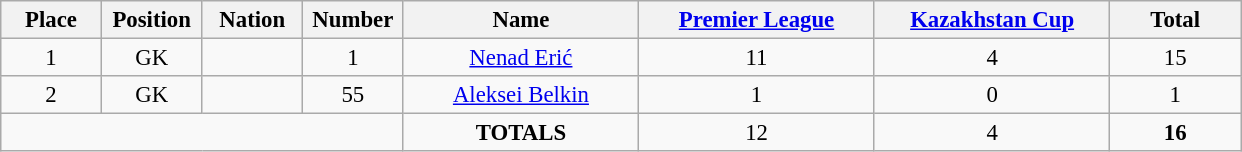<table class="wikitable" style="font-size: 95%; text-align: center;">
<tr>
<th width=60>Place</th>
<th width=60>Position</th>
<th width=60>Nation</th>
<th width=60>Number</th>
<th width=150>Name</th>
<th width=150><a href='#'>Premier League</a></th>
<th width=150><a href='#'>Kazakhstan Cup</a></th>
<th width=80><strong>Total</strong></th>
</tr>
<tr>
<td>1</td>
<td>GK</td>
<td></td>
<td>1</td>
<td><a href='#'>Nenad Erić</a></td>
<td>11</td>
<td>4</td>
<td>15</td>
</tr>
<tr>
<td>2</td>
<td>GK</td>
<td></td>
<td>55</td>
<td><a href='#'>Aleksei Belkin</a></td>
<td>1</td>
<td>0</td>
<td>1</td>
</tr>
<tr>
<td colspan="4"></td>
<td><strong>TOTALS</strong></td>
<td>12</td>
<td>4</td>
<td><strong>16</strong></td>
</tr>
</table>
